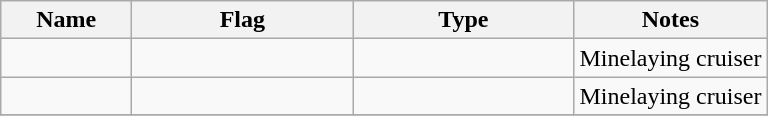<table class="wikitable sortable">
<tr>
<th scope="col" width="80px">Name</th>
<th scope="col" width="140px">Flag</th>
<th scope="col" width="140px">Type</th>
<th>Notes</th>
</tr>
<tr>
<td align="left"></td>
<td align="left"></td>
<td align="left"></td>
<td align="left">Minelaying cruiser</td>
</tr>
<tr>
<td align="left"></td>
<td align="left"></td>
<td align="left"></td>
<td align="left">Minelaying cruiser</td>
</tr>
<tr>
</tr>
</table>
